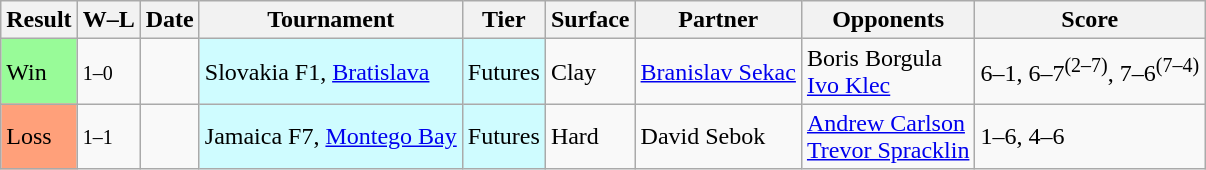<table class="sortable wikitable">
<tr>
<th>Result</th>
<th class="unsortable">W–L</th>
<th>Date</th>
<th>Tournament</th>
<th>Tier</th>
<th>Surface</th>
<th>Partner</th>
<th>Opponents</th>
<th class="unsortable">Score</th>
</tr>
<tr>
<td style="background:#98fb98;">Win</td>
<td><small>1–0</small></td>
<td></td>
<td style="background:#cffcff;">Slovakia F1, <a href='#'>Bratislava</a></td>
<td style="background:#cffcff;">Futures</td>
<td>Clay</td>
<td> <a href='#'>Branislav Sekac</a></td>
<td> Boris Borgula <br>  <a href='#'>Ivo Klec</a></td>
<td>6–1, 6–7<sup>(2–7)</sup>, 7–6<sup>(7–4)</sup></td>
</tr>
<tr>
<td style="background:#ffa07a;">Loss</td>
<td><small>1–1</small></td>
<td></td>
<td style="background:#cffcff;">Jamaica F7, <a href='#'>Montego Bay</a></td>
<td style="background:#cffcff;">Futures</td>
<td>Hard</td>
<td> David Sebok</td>
<td> <a href='#'>Andrew Carlson</a> <br>  <a href='#'>Trevor Spracklin</a></td>
<td>1–6, 4–6</td>
</tr>
</table>
